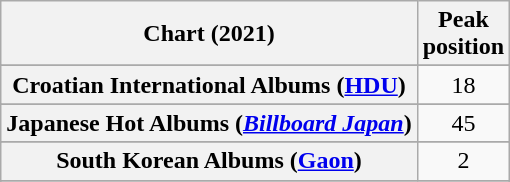<table class="wikitable sortable plainrowheaders" style="text-align:center">
<tr>
<th scope="col">Chart (2021)</th>
<th scope="col">Peak<br>position</th>
</tr>
<tr>
</tr>
<tr>
</tr>
<tr>
<th scope="row">Croatian International Albums (<a href='#'>HDU</a>)</th>
<td>18</td>
</tr>
<tr>
</tr>
<tr>
</tr>
<tr>
</tr>
<tr>
<th scope="row">Japanese Hot Albums (<em><a href='#'>Billboard Japan</a></em>)</th>
<td>45</td>
</tr>
<tr>
</tr>
<tr>
<th scope="row">South Korean Albums (<a href='#'>Gaon</a>)</th>
<td>2</td>
</tr>
<tr>
</tr>
<tr>
</tr>
<tr>
</tr>
<tr>
</tr>
</table>
